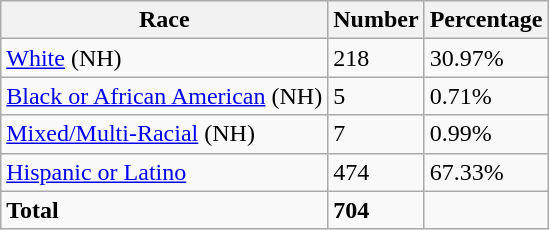<table class="wikitable">
<tr>
<th>Race</th>
<th>Number</th>
<th>Percentage</th>
</tr>
<tr>
<td><a href='#'>White</a> (NH)</td>
<td>218</td>
<td>30.97%</td>
</tr>
<tr>
<td><a href='#'>Black or African American</a> (NH)</td>
<td>5</td>
<td>0.71%</td>
</tr>
<tr>
<td><a href='#'>Mixed/Multi-Racial</a> (NH)</td>
<td>7</td>
<td>0.99%</td>
</tr>
<tr>
<td><a href='#'>Hispanic or Latino</a></td>
<td>474</td>
<td>67.33%</td>
</tr>
<tr>
<td><strong>Total</strong></td>
<td><strong>704</strong></td>
<td></td>
</tr>
</table>
